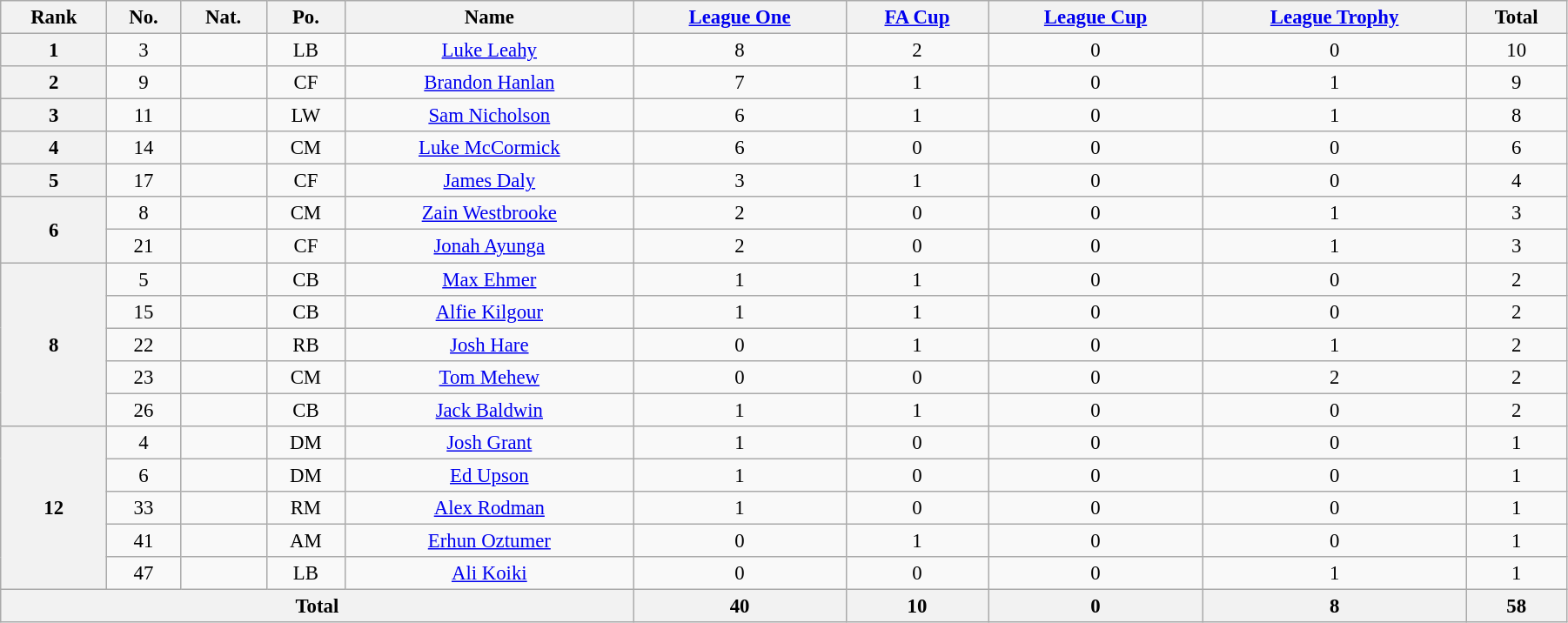<table class="wikitable" style="text-align:center; font-size:95%; width:95%;">
<tr>
<th>Rank</th>
<th>No.</th>
<th>Nat.</th>
<th>Po.</th>
<th>Name</th>
<th><a href='#'>League One</a></th>
<th><a href='#'>FA Cup</a></th>
<th><a href='#'>League Cup</a></th>
<th><a href='#'>League Trophy</a></th>
<th>Total</th>
</tr>
<tr>
<th rowspan=1>1</th>
<td>3</td>
<td></td>
<td>LB</td>
<td><a href='#'>Luke Leahy</a></td>
<td>8</td>
<td>2</td>
<td>0</td>
<td>0</td>
<td>10</td>
</tr>
<tr>
<th rowspan=1>2</th>
<td>9</td>
<td></td>
<td>CF</td>
<td><a href='#'>Brandon Hanlan</a></td>
<td>7</td>
<td>1</td>
<td>0</td>
<td>1</td>
<td>9</td>
</tr>
<tr>
<th rowspan=1>3</th>
<td>11</td>
<td></td>
<td>LW</td>
<td><a href='#'>Sam Nicholson</a></td>
<td>6</td>
<td>1</td>
<td>0</td>
<td>1</td>
<td>8</td>
</tr>
<tr>
<th rowspan=1>4</th>
<td>14</td>
<td></td>
<td>CM</td>
<td><a href='#'>Luke McCormick</a></td>
<td>6</td>
<td>0</td>
<td>0</td>
<td>0</td>
<td>6</td>
</tr>
<tr>
<th rowspan=1>5</th>
<td>17</td>
<td></td>
<td>CF</td>
<td><a href='#'>James Daly</a></td>
<td>3</td>
<td>1</td>
<td>0</td>
<td>0</td>
<td>4</td>
</tr>
<tr>
<th rowspan=2>6</th>
<td>8</td>
<td></td>
<td>CM</td>
<td><a href='#'>Zain Westbrooke</a></td>
<td>2</td>
<td>0</td>
<td>0</td>
<td>1</td>
<td>3</td>
</tr>
<tr>
<td>21</td>
<td></td>
<td>CF</td>
<td><a href='#'>Jonah Ayunga</a></td>
<td>2</td>
<td>0</td>
<td>0</td>
<td>1</td>
<td>3</td>
</tr>
<tr>
<th rowspan=5>8</th>
<td>5</td>
<td></td>
<td>CB</td>
<td><a href='#'>Max Ehmer</a></td>
<td>1</td>
<td>1</td>
<td>0</td>
<td>0</td>
<td>2</td>
</tr>
<tr>
<td>15</td>
<td></td>
<td>CB</td>
<td><a href='#'>Alfie Kilgour</a></td>
<td>1</td>
<td>1</td>
<td>0</td>
<td>0</td>
<td>2</td>
</tr>
<tr>
<td>22</td>
<td></td>
<td>RB</td>
<td><a href='#'>Josh Hare</a></td>
<td>0</td>
<td>1</td>
<td>0</td>
<td>1</td>
<td>2</td>
</tr>
<tr>
<td>23</td>
<td></td>
<td>CM</td>
<td><a href='#'>Tom Mehew</a></td>
<td>0</td>
<td>0</td>
<td>0</td>
<td>2</td>
<td>2</td>
</tr>
<tr>
<td>26</td>
<td></td>
<td>CB</td>
<td><a href='#'>Jack Baldwin</a></td>
<td>1</td>
<td>1</td>
<td>0</td>
<td>0</td>
<td>2</td>
</tr>
<tr>
<th rowspan=5>12</th>
<td>4</td>
<td></td>
<td>DM</td>
<td><a href='#'>Josh Grant</a></td>
<td>1</td>
<td>0</td>
<td>0</td>
<td>0</td>
<td>1</td>
</tr>
<tr>
<td>6</td>
<td></td>
<td>DM</td>
<td><a href='#'>Ed Upson</a></td>
<td>1</td>
<td>0</td>
<td>0</td>
<td>0</td>
<td>1</td>
</tr>
<tr>
<td>33</td>
<td></td>
<td>RM</td>
<td><a href='#'>Alex Rodman</a></td>
<td>1</td>
<td>0</td>
<td>0</td>
<td>0</td>
<td>1</td>
</tr>
<tr>
<td>41</td>
<td></td>
<td>AM</td>
<td><a href='#'>Erhun Oztumer</a></td>
<td>0</td>
<td>1</td>
<td>0</td>
<td>0</td>
<td>1</td>
</tr>
<tr>
<td>47</td>
<td></td>
<td>LB</td>
<td><a href='#'>Ali Koiki</a></td>
<td>0</td>
<td>0</td>
<td>0</td>
<td>1</td>
<td>1</td>
</tr>
<tr>
<th colspan=5>Total</th>
<th>40</th>
<th>10</th>
<th>0</th>
<th>8</th>
<th>58</th>
</tr>
</table>
